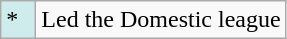<table class="wikitable">
<tr>
<td style="background:#CFECEC; width:1em">*</td>
<td>Led the Domestic league</td>
</tr>
</table>
